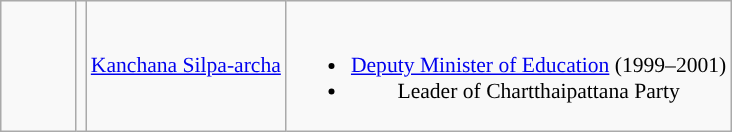<table class="wikitable" style="font-size:90%; text-align:center;">
<tr>
<td style="width:3em; font-size:; background:"></td>
<td></td>
<td><a href='#'>Kanchana Silpa-archa</a></td>
<td><br><ul><li><a href='#'>Deputy Minister of Education</a> (1999–2001)</li><li>Leader of Chartthaipattana Party</li></ul></td>
</tr>
</table>
